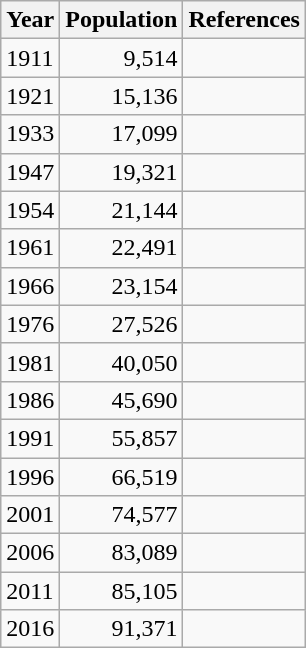<table class="wikitable">
<tr>
<th>Year</th>
<th>Population</th>
<th>References</th>
</tr>
<tr>
<td>1911</td>
<td align="right">9,514</td>
<td></td>
</tr>
<tr>
<td>1921</td>
<td align="right">15,136</td>
<td></td>
</tr>
<tr>
<td>1933</td>
<td align="right">17,099</td>
<td></td>
</tr>
<tr>
<td>1947</td>
<td align="right">19,321</td>
<td></td>
</tr>
<tr>
<td>1954</td>
<td align="right">21,144</td>
<td></td>
</tr>
<tr>
<td>1961</td>
<td align="right">22,491</td>
<td></td>
</tr>
<tr>
<td>1966</td>
<td align="right">23,154</td>
<td></td>
</tr>
<tr>
<td>1976</td>
<td align="right">27,526</td>
<td></td>
</tr>
<tr>
<td>1981</td>
<td align="right">40,050</td>
<td></td>
</tr>
<tr>
<td>1986</td>
<td align="right">45,690</td>
<td></td>
</tr>
<tr>
<td>1991</td>
<td align="right">55,857</td>
<td></td>
</tr>
<tr>
<td>1996</td>
<td align="right">66,519</td>
<td></td>
</tr>
<tr>
<td>2001</td>
<td align="right">74,577</td>
<td></td>
</tr>
<tr>
<td>2006</td>
<td align="right">83,089</td>
<td></td>
</tr>
<tr>
<td>2011</td>
<td align="right">85,105</td>
<td></td>
</tr>
<tr>
<td>2016</td>
<td align="right">91,371</td>
<td></td>
</tr>
</table>
